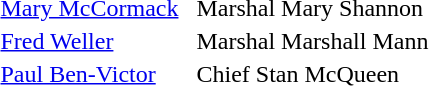<table>
<tr>
<td><a href='#'>Mary McCormack</a>  </td>
<td>Marshal Mary Shannon</td>
</tr>
<tr>
<td><a href='#'>Fred Weller</a></td>
<td>Marshal Marshall Mann</td>
</tr>
<tr>
<td><a href='#'>Paul Ben-Victor</a></td>
<td>Chief Stan McQueen</td>
</tr>
</table>
